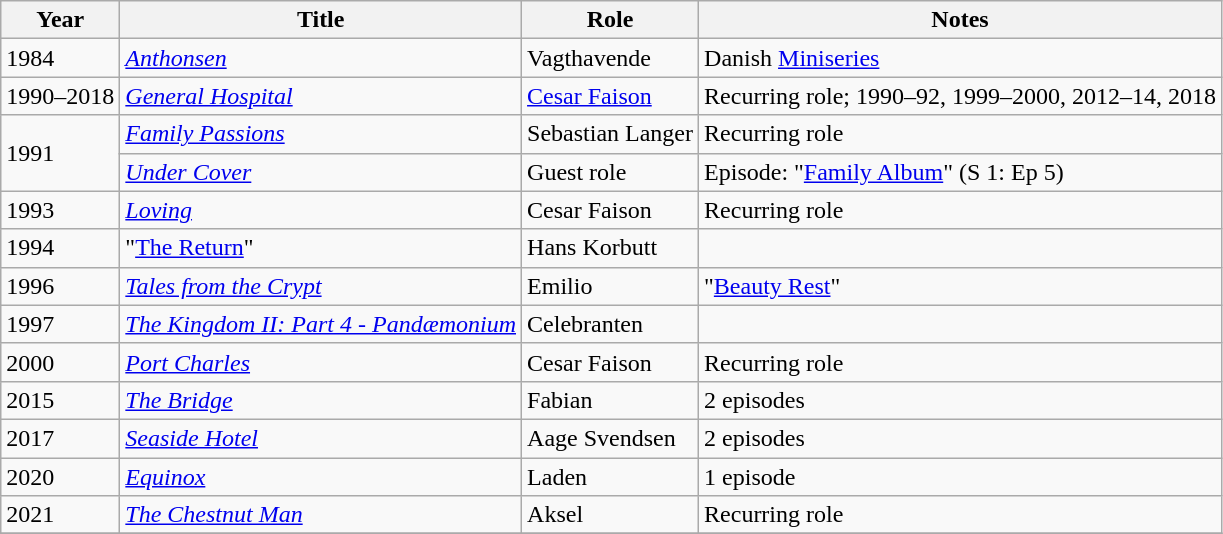<table class="wikitable sortable plainrowheaders">
<tr>
<th scope="col">Year</th>
<th scope="col">Title</th>
<th scope="col">Role</th>
<th scope="col" class="unsortable">Notes</th>
</tr>
<tr>
<td>1984</td>
<td><em><a href='#'>Anthonsen</a></em></td>
<td>Vagthavende</td>
<td>Danish <a href='#'>Miniseries</a></td>
</tr>
<tr>
<td>1990–2018</td>
<td><em><a href='#'>General Hospital</a></em></td>
<td><a href='#'>Cesar Faison</a></td>
<td>Recurring role; 1990–92, 1999–2000, 2012–14, 2018</td>
</tr>
<tr>
<td rowspan="2">1991</td>
<td><em><a href='#'>Family Passions</a></em></td>
<td>Sebastian Langer</td>
<td>Recurring role</td>
</tr>
<tr>
<td><em><a href='#'>Under Cover</a></em></td>
<td>Guest role</td>
<td>Episode: "<a href='#'>Family Album</a>" (S 1: Ep 5)</td>
</tr>
<tr>
<td>1993</td>
<td><em><a href='#'>Loving</a></em></td>
<td>Cesar Faison</td>
<td>Recurring role</td>
</tr>
<tr>
<td>1994</td>
<td>"<a href='#'>The Return</a>"</td>
<td>Hans Korbutt</td>
<td></td>
</tr>
<tr>
<td>1996</td>
<td><em><a href='#'>Tales from the Crypt</a></em></td>
<td>Emilio</td>
<td>"<a href='#'>Beauty Rest</a>"</td>
</tr>
<tr>
<td>1997</td>
<td><em><a href='#'>The Kingdom II: Part 4 - Pandæmonium</a></em></td>
<td>Celebranten</td>
<td></td>
</tr>
<tr>
<td>2000</td>
<td><em><a href='#'>Port Charles</a></em></td>
<td>Cesar Faison</td>
<td>Recurring role</td>
</tr>
<tr>
<td>2015</td>
<td><em><a href='#'>The Bridge</a></em></td>
<td>Fabian</td>
<td>2 episodes</td>
</tr>
<tr>
<td>2017</td>
<td><em><a href='#'>Seaside Hotel</a></em></td>
<td>Aage Svendsen</td>
<td>2 episodes</td>
</tr>
<tr>
<td>2020</td>
<td><em><a href='#'>Equinox</a></em></td>
<td>Laden</td>
<td>1 episode</td>
</tr>
<tr>
<td>2021</td>
<td><em><a href='#'>The Chestnut Man</a></em></td>
<td>Aksel</td>
<td>Recurring role</td>
</tr>
<tr>
</tr>
</table>
